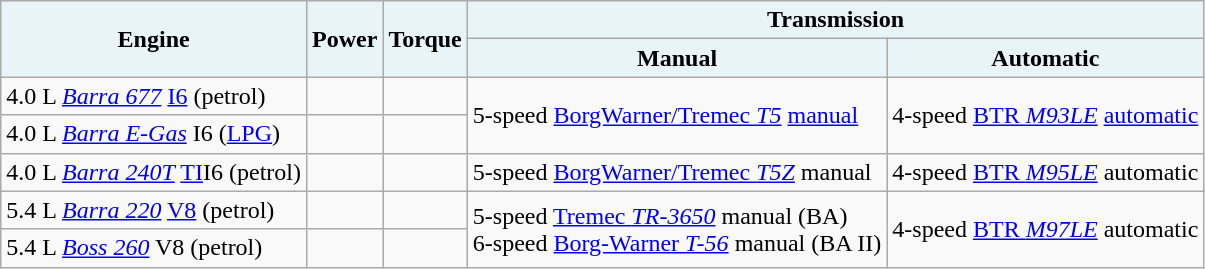<table class="wikitable">
<tr>
<th rowspan="2" style="background:#e8f4f8;">Engine</th>
<th rowspan="2" style="background:#e8f4f8;">Power</th>
<th rowspan="2" style="background:#e8f4f8;">Torque</th>
<th colspan="2" style="background:#e8f4f8;">Transmission</th>
</tr>
<tr>
<th style="background:#e8f4f8;">Manual</th>
<th style="background:#e8f4f8;">Automatic</th>
</tr>
<tr>
<td>4.0 L <em><a href='#'>Barra 677</a></em> <a href='#'>I6</a> (petrol)</td>
<td></td>
<td></td>
<td rowspan="2">5-speed <a href='#'>BorgWarner/Tremec <em>T5</em></a> <a href='#'>manual</a></td>
<td rowspan="2">4-speed <a href='#'>BTR <em>M93LE</em></a> <a href='#'>automatic</a></td>
</tr>
<tr>
<td>4.0 L <em><a href='#'>Barra E-Gas</a></em>  I6 (<a href='#'>LPG</a>)</td>
<td></td>
<td></td>
</tr>
<tr>
<td>4.0 L <em><a href='#'>Barra 240T</a></em> <a href='#'>TI</a>I6 (petrol)</td>
<td></td>
<td></td>
<td>5-speed <a href='#'>BorgWarner/Tremec <em>T5Z</em></a> manual</td>
<td>4-speed <a href='#'>BTR <em>M95LE</em></a> automatic</td>
</tr>
<tr>
<td>5.4 L <em><a href='#'>Barra 220</a></em> <a href='#'>V8</a> (petrol)</td>
<td></td>
<td></td>
<td rowspan="2">5-speed <a href='#'>Tremec <em>TR-3650</em></a> manual (BA)<br>6-speed <a href='#'>Borg-Warner <em>T-56</em></a> manual (BA II)</td>
<td rowspan="2">4-speed <a href='#'>BTR <em>M97LE</em></a> automatic</td>
</tr>
<tr>
<td>5.4 L <em><a href='#'>Boss 260</a></em> V8 (petrol)</td>
<td></td>
<td></td>
</tr>
</table>
